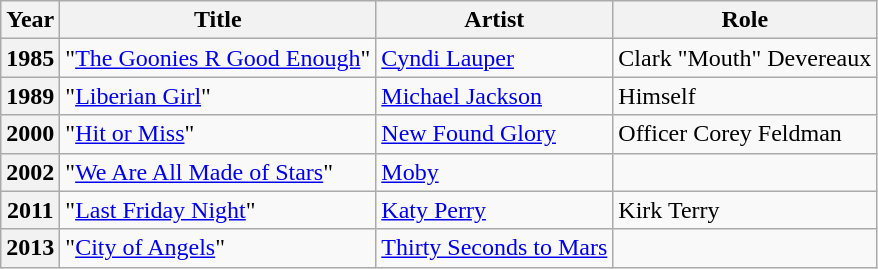<table class="wikitable plainrowheaders">
<tr>
<th scope="col">Year</th>
<th scope="col">Title</th>
<th scope="col">Artist</th>
<th scope="col">Role</th>
</tr>
<tr>
<th scope="row">1985</th>
<td>"<a href='#'>The Goonies R Good Enough</a>"</td>
<td><a href='#'>Cyndi Lauper</a></td>
<td>Clark "Mouth" Devereaux</td>
</tr>
<tr>
<th scope="row">1989</th>
<td>"<a href='#'>Liberian Girl</a>"</td>
<td><a href='#'>Michael Jackson</a></td>
<td>Himself</td>
</tr>
<tr>
<th scope="row">2000</th>
<td>"<a href='#'>Hit or Miss</a>"</td>
<td><a href='#'>New Found Glory</a></td>
<td>Officer Corey Feldman</td>
</tr>
<tr>
<th scope="row">2002</th>
<td>"<a href='#'>We Are All Made of Stars</a>"</td>
<td><a href='#'>Moby</a></td>
<td></td>
</tr>
<tr>
<th scope="row">2011</th>
<td>"<a href='#'>Last Friday Night</a>"</td>
<td><a href='#'>Katy Perry</a></td>
<td>Kirk Terry</td>
</tr>
<tr>
<th scope="row">2013</th>
<td>"<a href='#'>City of Angels</a>"</td>
<td><a href='#'>Thirty Seconds to Mars</a></td>
<td></td>
</tr>
</table>
